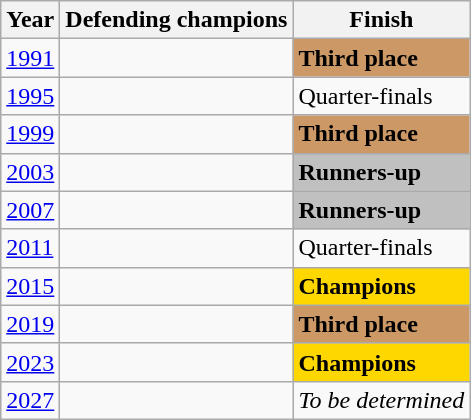<table class="wikitable">
<tr>
<th>Year</th>
<th>Defending champions</th>
<th>Finish</th>
</tr>
<tr>
<td><a href='#'>1991</a></td>
<td></td>
<td bgcolor=cc9966><strong>Third place</strong></td>
</tr>
<tr>
<td><a href='#'>1995</a></td>
<td></td>
<td>Quarter-finals</td>
</tr>
<tr>
<td><a href='#'>1999</a></td>
<td></td>
<td bgcolor=cc9966><strong>Third place</strong></td>
</tr>
<tr>
<td><a href='#'>2003</a></td>
<td></td>
<td bgcolor=Silver><strong>Runners-up</strong></td>
</tr>
<tr>
<td><a href='#'>2007</a></td>
<td></td>
<td bgcolor=Silver><strong>Runners-up</strong></td>
</tr>
<tr>
<td><a href='#'>2011</a></td>
<td></td>
<td>Quarter-finals</td>
</tr>
<tr>
<td><a href='#'>2015</a></td>
<td></td>
<td bgcolor=Gold><strong>Champions</strong></td>
</tr>
<tr>
<td><a href='#'>2019</a></td>
<td></td>
<td bgcolor=cc9966><strong>Third place</strong></td>
</tr>
<tr>
<td><a href='#'>2023</a></td>
<td></td>
<td bgcolor=Gold><strong>Champions</strong></td>
</tr>
<tr>
<td><a href='#'>2027</a></td>
<td></td>
<td><em>To be determined</em></td>
</tr>
</table>
